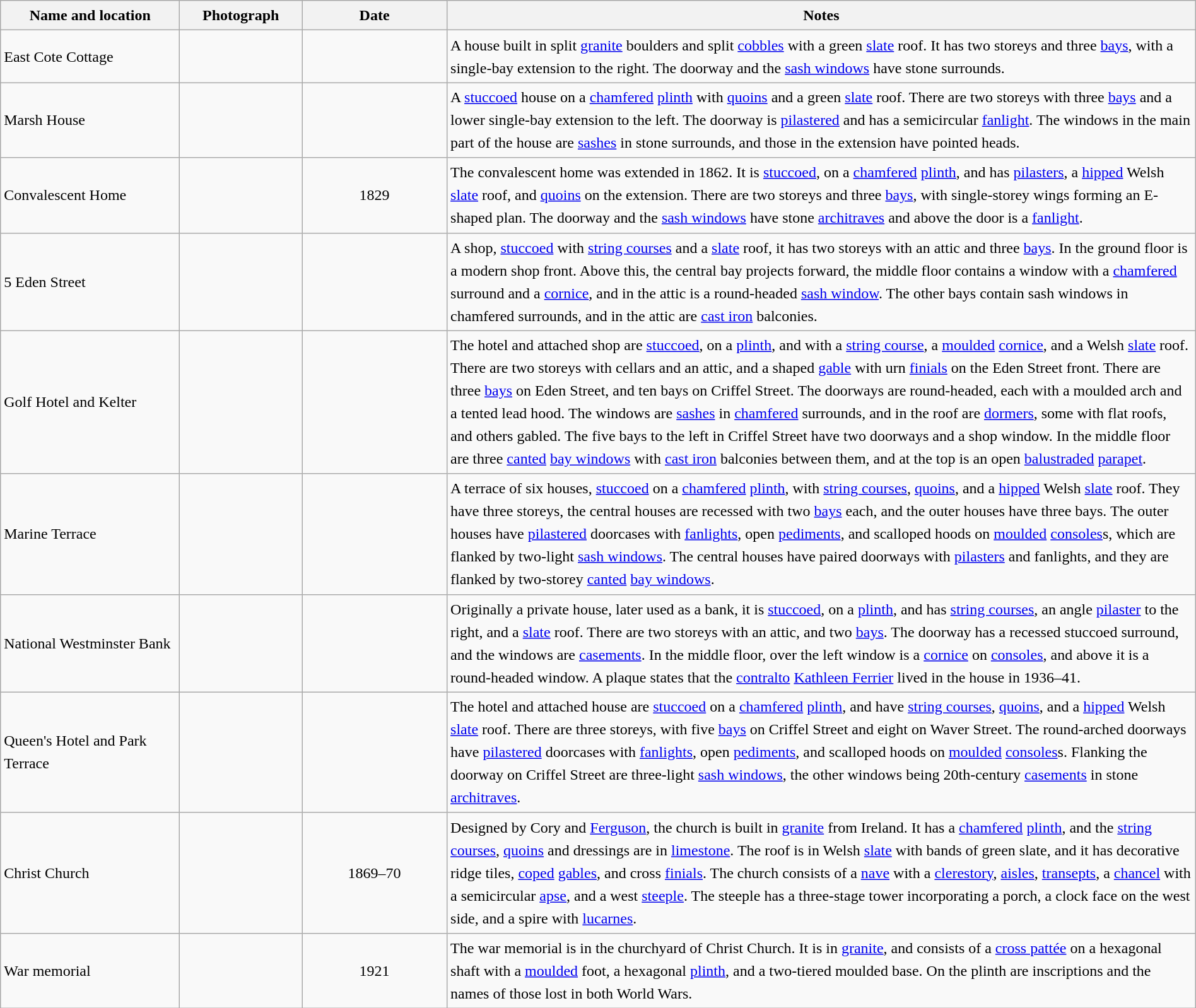<table class="wikitable sortable plainrowheaders" style="width:100%;border:0px;text-align:left;line-height:150%;">
<tr>
<th scope="col"  style="width:150px">Name and location</th>
<th scope="col"  style="width:100px" class="unsortable">Photograph</th>
<th scope="col"  style="width:120px">Date</th>
<th scope="col"  style="width:650px" class="unsortable">Notes</th>
</tr>
<tr>
<td>East Cote Cottage<br><small></small></td>
<td></td>
<td align="center"></td>
<td>A house built in split <a href='#'>granite</a> boulders and split <a href='#'>cobbles</a> with a green <a href='#'>slate</a> roof.  It has two storeys and three <a href='#'>bays</a>, with a single-bay extension to the right.  The doorway and the <a href='#'>sash windows</a> have stone surrounds.</td>
</tr>
<tr>
<td>Marsh House<br><small></small></td>
<td></td>
<td align="center"></td>
<td>A <a href='#'>stuccoed</a> house on a <a href='#'>chamfered</a> <a href='#'>plinth</a> with <a href='#'>quoins</a> and a green <a href='#'>slate</a> roof.  There are two storeys with three <a href='#'>bays</a> and a lower single-bay extension to the left.  The doorway is <a href='#'>pilastered</a> and has a semicircular <a href='#'>fanlight</a>.  The windows in the main part of the house are <a href='#'>sashes</a> in stone surrounds, and those in the extension have pointed heads.</td>
</tr>
<tr>
<td>Convalescent Home<br><small></small></td>
<td></td>
<td align="center">1829</td>
<td>The convalescent home was extended in 1862.  It is <a href='#'>stuccoed</a>, on a <a href='#'>chamfered</a> <a href='#'>plinth</a>, and has <a href='#'>pilasters</a>, a <a href='#'>hipped</a> Welsh <a href='#'>slate</a> roof, and <a href='#'>quoins</a> on the extension.  There are two storeys and three <a href='#'>bays</a>, with single-storey wings forming an E-shaped plan.  The doorway and the <a href='#'>sash windows</a> have stone <a href='#'>architraves</a> and above the door is a <a href='#'>fanlight</a>.</td>
</tr>
<tr>
<td>5 Eden Street<br><small></small></td>
<td></td>
<td align="center"></td>
<td>A shop, <a href='#'>stuccoed</a> with <a href='#'>string courses</a> and a <a href='#'>slate</a> roof, it has two storeys with an attic and three <a href='#'>bays</a>.  In the ground floor is a modern shop front.  Above this, the central bay projects forward, the middle floor contains a window with a <a href='#'>chamfered</a> surround and a <a href='#'>cornice</a>, and in the attic is a round-headed <a href='#'>sash window</a>.  The other bays contain sash windows in chamfered surrounds, and in the attic are <a href='#'>cast iron</a> balconies.</td>
</tr>
<tr>
<td>Golf Hotel and Kelter<br><small></small></td>
<td></td>
<td align="center"></td>
<td>The hotel and attached shop are <a href='#'>stuccoed</a>, on a <a href='#'>plinth</a>, and with a <a href='#'>string course</a>, a <a href='#'>moulded</a> <a href='#'>cornice</a>, and a Welsh <a href='#'>slate</a> roof.  There are two storeys with cellars and an attic, and a shaped <a href='#'>gable</a> with urn <a href='#'>finials</a> on the Eden Street front.  There are three <a href='#'>bays</a> on Eden Street, and ten bays on Criffel Street.  The doorways are round-headed, each with a moulded arch and a tented lead hood.  The windows are <a href='#'>sashes</a> in <a href='#'>chamfered</a> surrounds, and in the roof are <a href='#'>dormers</a>, some with flat roofs, and others gabled.  The five bays to the left in Criffel Street have two doorways and a shop window.  In the middle floor are three <a href='#'>canted</a> <a href='#'>bay windows</a> with <a href='#'>cast iron</a> balconies between them, and at the top is an open <a href='#'>balustraded</a> <a href='#'>parapet</a>.</td>
</tr>
<tr>
<td>Marine Terrace<br><small></small></td>
<td></td>
<td align="center"></td>
<td>A terrace of six houses, <a href='#'>stuccoed</a> on a <a href='#'>chamfered</a> <a href='#'>plinth</a>, with <a href='#'>string courses</a>, <a href='#'>quoins</a>, and a <a href='#'>hipped</a> Welsh <a href='#'>slate</a> roof.  They have three storeys, the central houses are recessed with two <a href='#'>bays</a> each, and the outer houses have three bays.  The outer houses have <a href='#'>pilastered</a> doorcases with <a href='#'>fanlights</a>, open <a href='#'>pediments</a>, and scalloped hoods on <a href='#'>moulded</a> <a href='#'>consoles</a>s, which are flanked by two-light <a href='#'>sash windows</a>.  The central houses have paired doorways with <a href='#'>pilasters</a> and fanlights, and they are flanked by two-storey <a href='#'>canted</a> <a href='#'>bay windows</a>.</td>
</tr>
<tr>
<td>National Westminster Bank<br><small></small></td>
<td></td>
<td align="center"></td>
<td>Originally a private house, later used as a bank, it is <a href='#'>stuccoed</a>, on a <a href='#'>plinth</a>, and has <a href='#'>string courses</a>, an angle <a href='#'>pilaster</a> to the right, and a <a href='#'>slate</a> roof.  There are two storeys with an attic, and two <a href='#'>bays</a>.  The doorway has a recessed stuccoed surround, and the windows are <a href='#'>casements</a>.  In the middle floor, over the left window is a <a href='#'>cornice</a> on <a href='#'>consoles</a>, and above it is a round-headed window.  A plaque states that the <a href='#'>contralto</a> <a href='#'>Kathleen Ferrier</a> lived in the house in 1936–41.</td>
</tr>
<tr>
<td>Queen's Hotel and Park Terrace<br><small></small></td>
<td></td>
<td align="center"></td>
<td>The hotel and attached house are <a href='#'>stuccoed</a> on a <a href='#'>chamfered</a> <a href='#'>plinth</a>, and have <a href='#'>string courses</a>, <a href='#'>quoins</a>, and a <a href='#'>hipped</a> Welsh <a href='#'>slate</a> roof.  There are three storeys, with five <a href='#'>bays</a> on Criffel Street and eight on Waver Street.  The round-arched doorways have <a href='#'>pilastered</a> doorcases with <a href='#'>fanlights</a>, open <a href='#'>pediments</a>, and scalloped hoods on <a href='#'>moulded</a> <a href='#'>consoles</a>s.  Flanking the doorway on Criffel Street are three-light <a href='#'>sash windows</a>, the other windows being 20th-century <a href='#'>casements</a> in stone <a href='#'>architraves</a>.</td>
</tr>
<tr>
<td>Christ Church<br><small></small></td>
<td></td>
<td align="center">1869–70</td>
<td>Designed by Cory and <a href='#'>Ferguson</a>, the church is built in <a href='#'>granite</a> from Ireland.  It has a <a href='#'>chamfered</a> <a href='#'>plinth</a>, and the <a href='#'>string courses</a>, <a href='#'>quoins</a> and dressings are in <a href='#'>limestone</a>.  The roof is in Welsh <a href='#'>slate</a> with bands of green slate, and it has decorative ridge tiles, <a href='#'>coped</a> <a href='#'>gables</a>, and cross <a href='#'>finials</a>.  The church consists of a <a href='#'>nave</a> with a <a href='#'>clerestory</a>, <a href='#'>aisles</a>, <a href='#'>transepts</a>, a <a href='#'>chancel</a> with a semicircular <a href='#'>apse</a>, and a west <a href='#'>steeple</a>.  The steeple has a three-stage tower incorporating a porch, a clock face on the west side, and a spire with <a href='#'>lucarnes</a>.</td>
</tr>
<tr>
<td>War memorial<br><small></small></td>
<td></td>
<td align="center">1921</td>
<td>The war memorial is in the churchyard of Christ Church.  It is in <a href='#'>granite</a>, and consists of a <a href='#'>cross pattée</a> on a hexagonal shaft with a <a href='#'>moulded</a> foot, a hexagonal <a href='#'>plinth</a>, and a two-tiered moulded base.  On the plinth are inscriptions and the names of those lost in both World Wars.</td>
</tr>
<tr>
</tr>
</table>
